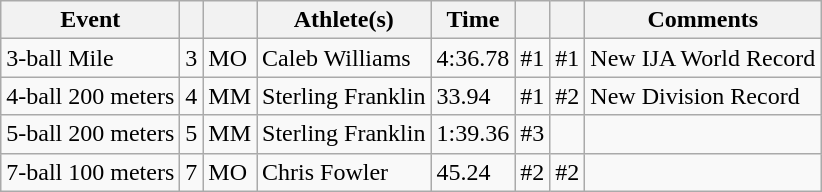<table class="wikitable sortable">
<tr>
<th>Event</th>
<th></th>
<th></th>
<th>Athlete(s)</th>
<th>Time</th>
<th></th>
<th></th>
<th>Comments</th>
</tr>
<tr>
<td>3-ball Mile</td>
<td>3</td>
<td>MO</td>
<td>Caleb Williams</td>
<td>4:36.78</td>
<td>#1</td>
<td>#1</td>
<td>New IJA World Record</td>
</tr>
<tr>
<td>4-ball 200 meters</td>
<td>4</td>
<td>MM</td>
<td>Sterling Franklin</td>
<td>33.94</td>
<td>#1</td>
<td>#2</td>
<td>New Division Record</td>
</tr>
<tr>
<td>5-ball 200 meters</td>
<td>5</td>
<td>MM</td>
<td>Sterling Franklin</td>
<td>1:39.36</td>
<td>#3</td>
<td></td>
<td></td>
</tr>
<tr>
<td>7-ball 100 meters</td>
<td>7</td>
<td>MO</td>
<td>Chris Fowler</td>
<td>45.24</td>
<td>#2</td>
<td>#2</td>
<td></td>
</tr>
</table>
